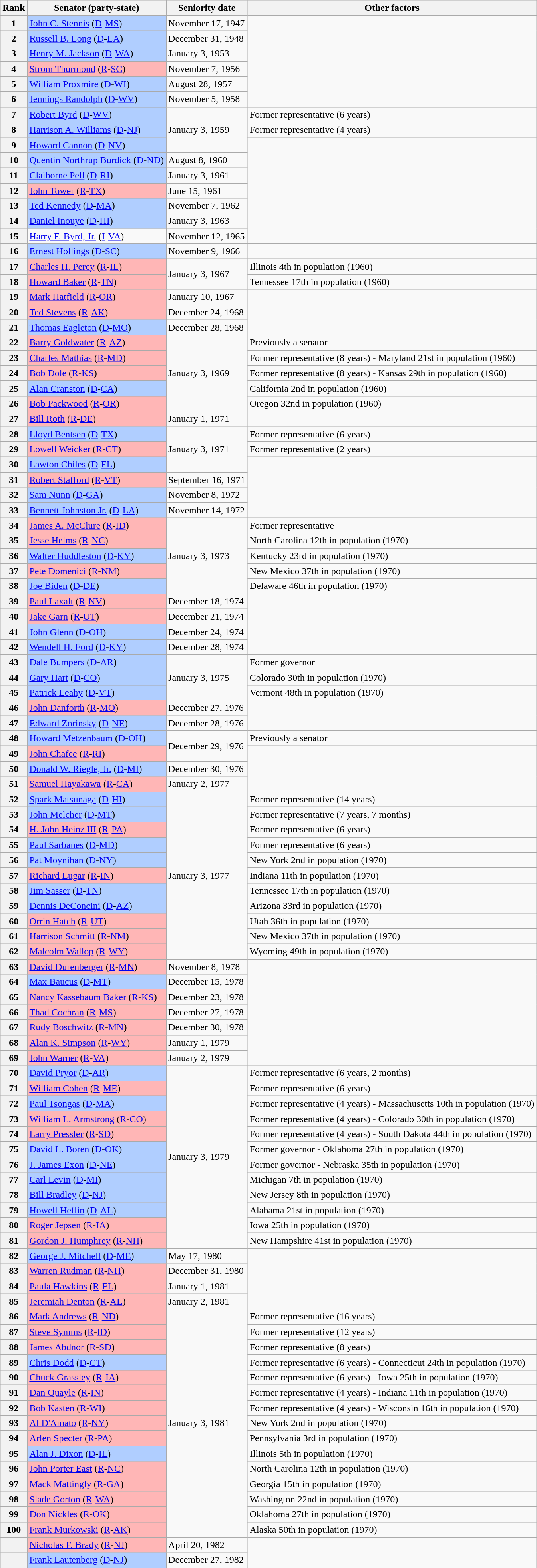<table class=wikitable>
<tr valign=bottom>
<th>Rank</th>
<th>Senator (party-state)</th>
<th>Seniority date</th>
<th>Other factors</th>
</tr>
<tr>
<th>1</th>
<td style="background-color:#B0CEFF"><a href='#'>John C. Stennis</a> (<a href='#'>D</a>-<a href='#'>MS</a>)</td>
<td>November 17, 1947</td>
<td rowspan=6></td>
</tr>
<tr>
<th>2</th>
<td style="background-color:#B0CEFF"><a href='#'>Russell B. Long</a> (<a href='#'>D</a>-<a href='#'>LA</a>)</td>
<td>December 31, 1948</td>
</tr>
<tr>
<th>3</th>
<td style="background-color:#B0CEFF"><a href='#'>Henry M. Jackson</a> (<a href='#'>D</a>-<a href='#'>WA</a>)</td>
<td>January 3, 1953</td>
</tr>
<tr>
<th>4</th>
<td style="background-color:#FFB6B6"><a href='#'>Strom Thurmond</a> (<a href='#'>R</a>-<a href='#'>SC</a>)</td>
<td>November 7, 1956</td>
</tr>
<tr>
<th>5</th>
<td style="background-color:#B0CEFF"><a href='#'>William Proxmire</a> (<a href='#'>D</a>-<a href='#'>WI</a>)</td>
<td>August 28, 1957</td>
</tr>
<tr>
<th>6</th>
<td style="background-color:#B0CEFF"><a href='#'>Jennings Randolph</a> (<a href='#'>D</a>-<a href='#'>WV</a>)</td>
<td>November 5, 1958</td>
</tr>
<tr>
<th>7</th>
<td style="background-color:#B0CEFF"><a href='#'>Robert Byrd</a> (<a href='#'>D</a>-<a href='#'>WV</a>)</td>
<td rowspan= 3>January 3, 1959</td>
<td>Former representative (6 years)</td>
</tr>
<tr>
<th>8</th>
<td style="background-color:#B0CEFF"><a href='#'>Harrison A. Williams</a> (<a href='#'>D</a>-<a href='#'>NJ</a>)</td>
<td>Former representative (4 years)</td>
</tr>
<tr>
<th>9</th>
<td style="background-color:#B0CEFF"><a href='#'>Howard Cannon</a> (<a href='#'>D</a>-<a href='#'>NV</a>)</td>
<td rowspan=7></td>
</tr>
<tr>
<th>10</th>
<td style="background-color:#B0CEFF"><a href='#'>Quentin Northrup Burdick</a> (<a href='#'>D</a>-<a href='#'>ND</a>)</td>
<td>August 8, 1960</td>
</tr>
<tr>
<th>11</th>
<td style="background-color:#B0CEFF"><a href='#'>Claiborne Pell</a> (<a href='#'>D</a>-<a href='#'>RI</a>)</td>
<td>January 3, 1961</td>
</tr>
<tr>
<th>12</th>
<td style="background-color:#FFB6B6"><a href='#'>John Tower</a> (<a href='#'>R</a>-<a href='#'>TX</a>)</td>
<td>June 15, 1961</td>
</tr>
<tr>
<th>13</th>
<td style="background-color:#B0CEFF"><a href='#'>Ted Kennedy</a> (<a href='#'>D</a>-<a href='#'>MA</a>)</td>
<td>November 7, 1962</td>
</tr>
<tr>
<th>14</th>
<td style="background-color:#B0CEFF"><a href='#'>Daniel Inouye</a> (<a href='#'>D</a>-<a href='#'>HI</a>)</td>
<td>January 3, 1963</td>
</tr>
<tr>
<th>15</th>
<td><a href='#'>Harry F. Byrd, Jr.</a> (<a href='#'>I</a>-<a href='#'>VA</a>)</td>
<td>November 12, 1965</td>
</tr>
<tr>
<th>16</th>
<td style="background-color:#B0CEFF"><a href='#'>Ernest Hollings</a> (<a href='#'>D</a>-<a href='#'>SC</a>)</td>
<td>November 9, 1966</td>
</tr>
<tr>
<th>17</th>
<td style="background-color:#FFB6B6"><a href='#'>Charles H. Percy</a> (<a href='#'>R</a>-<a href='#'>IL</a>)</td>
<td rowspan= 2>January 3, 1967</td>
<td>Illinois 4th in population (1960)</td>
</tr>
<tr>
<th>18</th>
<td style="background-color:#FFB6B6"><a href='#'>Howard Baker</a> (<a href='#'>R</a>-<a href='#'>TN</a>)</td>
<td>Tennessee 17th in population (1960)</td>
</tr>
<tr>
<th>19</th>
<td style="background-color:#FFB6B6"><a href='#'>Mark Hatfield</a> (<a href='#'>R</a>-<a href='#'>OR</a>)</td>
<td>January 10, 1967</td>
<td rowspan=3></td>
</tr>
<tr>
<th>20</th>
<td style="background-color:#FFB6B6"><a href='#'>Ted Stevens</a> (<a href='#'>R</a>-<a href='#'>AK</a>)</td>
<td>December 24, 1968</td>
</tr>
<tr>
<th>21</th>
<td style="background-color:#B0CEFF"><a href='#'>Thomas Eagleton</a> (<a href='#'>D</a>-<a href='#'>MO</a>)</td>
<td>December 28, 1968</td>
</tr>
<tr>
<th>22</th>
<td style="background-color:#FFB6B6"><a href='#'>Barry Goldwater</a> (<a href='#'>R</a>-<a href='#'>AZ</a>)</td>
<td rowspan= 5>January 3, 1969</td>
<td>Previously a senator</td>
</tr>
<tr>
<th>23</th>
<td style="background-color:#FFB6B6"><a href='#'>Charles Mathias</a> (<a href='#'>R</a>-<a href='#'>MD</a>)</td>
<td>Former representative (8 years) - Maryland 21st in population (1960)</td>
</tr>
<tr>
<th>24</th>
<td style="background-color:#FFB6B6"><a href='#'>Bob Dole</a> (<a href='#'>R</a>-<a href='#'>KS</a>)</td>
<td>Former representative (8 years) - Kansas 29th in population (1960)</td>
</tr>
<tr>
<th>25</th>
<td style="background-color:#B0CEFF"><a href='#'>Alan Cranston</a> (<a href='#'>D</a>-<a href='#'>CA</a>)</td>
<td>California 2nd in population (1960)</td>
</tr>
<tr>
<th>26</th>
<td style="background-color:#FFB6B6"><a href='#'>Bob Packwood</a> (<a href='#'>R</a>-<a href='#'>OR</a>)</td>
<td>Oregon 32nd in population (1960)</td>
</tr>
<tr>
<th>27</th>
<td style="background-color:#FFB6B6"><a href='#'>Bill Roth</a> (<a href='#'>R</a>-<a href='#'>DE</a>)</td>
<td>January 1, 1971</td>
<td></td>
</tr>
<tr>
<th>28</th>
<td style="background-color:#B0CEFF"><a href='#'>Lloyd Bentsen</a> (<a href='#'>D</a>-<a href='#'>TX</a>)</td>
<td rowspan= 3>January 3, 1971</td>
<td>Former representative (6 years)</td>
</tr>
<tr>
<th>29</th>
<td style="background-color:#FFB6B6"><a href='#'>Lowell Weicker</a> (<a href='#'>R</a>-<a href='#'>CT</a>)</td>
<td>Former representative (2 years)</td>
</tr>
<tr>
<th>30</th>
<td style="background-color:#B0CEFF"><a href='#'>Lawton Chiles</a> (<a href='#'>D</a>-<a href='#'>FL</a>)</td>
<td rowspan=4></td>
</tr>
<tr>
<th>31</th>
<td style="background-color:#FFB6B6"><a href='#'>Robert Stafford</a> (<a href='#'>R</a>-<a href='#'>VT</a>)</td>
<td>September 16, 1971</td>
</tr>
<tr>
<th>32</th>
<td style="background-color:#B0CEFF"><a href='#'>Sam Nunn</a> (<a href='#'>D</a>-<a href='#'>GA</a>)</td>
<td>November 8, 1972</td>
</tr>
<tr>
<th>33</th>
<td style="background-color:#B0CEFF"><a href='#'>Bennett Johnston Jr.</a> (<a href='#'>D</a>-<a href='#'>LA</a>)</td>
<td>November 14, 1972</td>
</tr>
<tr>
<th>34</th>
<td style="background-color:#FFB6B6"><a href='#'>James A. McClure</a> (<a href='#'>R</a>-<a href='#'>ID</a>)</td>
<td rowspan= 5>January 3, 1973</td>
<td>Former representative</td>
</tr>
<tr>
<th>35</th>
<td style="background-color:#FFB6B6"><a href='#'>Jesse Helms</a> (<a href='#'>R</a>-<a href='#'>NC</a>)</td>
<td>North Carolina 12th in population (1970)</td>
</tr>
<tr>
<th>36</th>
<td style="background-color:#B0CEFF"><a href='#'>Walter Huddleston</a> (<a href='#'>D</a>-<a href='#'>KY</a>)</td>
<td>Kentucky 23rd in population (1970)</td>
</tr>
<tr>
<th>37</th>
<td style="background-color:#FFB6B6"><a href='#'>Pete Domenici</a> (<a href='#'>R</a>-<a href='#'>NM</a>)</td>
<td>New Mexico 37th in population (1970)</td>
</tr>
<tr>
<th>38</th>
<td style="background-color:#B0CEFF"><a href='#'>Joe Biden</a> (<a href='#'>D</a>-<a href='#'>DE</a>)</td>
<td>Delaware 46th in population (1970)</td>
</tr>
<tr>
<th>39</th>
<td style="background-color:#FFB6B6"><a href='#'>Paul Laxalt</a> (<a href='#'>R</a>-<a href='#'>NV</a>)</td>
<td>December 18, 1974</td>
<td rowspan=4></td>
</tr>
<tr>
<th>40</th>
<td style="background-color:#FFB6B6"><a href='#'>Jake Garn</a> (<a href='#'>R</a>-<a href='#'>UT</a>)</td>
<td>December 21, 1974</td>
</tr>
<tr>
<th>41</th>
<td style="background-color:#B0CEFF"><a href='#'>John Glenn</a> (<a href='#'>D</a>-<a href='#'>OH</a>)</td>
<td>December 24, 1974</td>
</tr>
<tr>
<th>42</th>
<td style="background-color:#B0CEFF"><a href='#'>Wendell H. Ford</a> (<a href='#'>D</a>-<a href='#'>KY</a>)</td>
<td>December 28, 1974</td>
</tr>
<tr>
<th>43</th>
<td style="background-color:#B0CEFF"><a href='#'>Dale Bumpers</a> (<a href='#'>D</a>-<a href='#'>AR</a>)</td>
<td rowspan= 3>January 3, 1975</td>
<td>Former governor</td>
</tr>
<tr>
<th>44</th>
<td style="background-color:#B0CEFF"><a href='#'>Gary Hart</a> (<a href='#'>D</a>-<a href='#'>CO</a>)</td>
<td>Colorado 30th in population (1970)</td>
</tr>
<tr>
<th>45</th>
<td style="background-color:#B0CEFF"><a href='#'>Patrick Leahy</a> (<a href='#'>D</a>-<a href='#'>VT</a>)</td>
<td>Vermont 48th in population (1970)</td>
</tr>
<tr>
<th>46</th>
<td style="background-color:#FFB6B6"><a href='#'>John Danforth</a> (<a href='#'>R</a>-<a href='#'>MO</a>)</td>
<td>December 27, 1976</td>
</tr>
<tr>
<th>47</th>
<td style="background-color:#B0CEFF"><a href='#'>Edward Zorinsky</a> (<a href='#'>D</a>-<a href='#'>NE</a>)</td>
<td>December 28, 1976</td>
</tr>
<tr>
<th>48</th>
<td style="background-color:#B0CEFF"><a href='#'>Howard Metzenbaum</a> (<a href='#'>D</a>-<a href='#'>OH</a>)</td>
<td rowspan=2>December 29, 1976</td>
<td>Previously a senator</td>
</tr>
<tr>
<th>49</th>
<td style="background-color:#FFB6B6"><a href='#'>John Chafee</a> (<a href='#'>R</a>-<a href='#'>RI</a>)</td>
<td rowspan=3></td>
</tr>
<tr>
<th>50</th>
<td style="background-color:#B0CEFF"><a href='#'>Donald W. Riegle, Jr.</a> (<a href='#'>D</a>-<a href='#'>MI</a>)</td>
<td>December 30, 1976</td>
</tr>
<tr>
<th>51</th>
<td style="background-color:#FFB6B6"><a href='#'>Samuel Hayakawa</a> (<a href='#'>R</a>-<a href='#'>CA</a>)</td>
<td>January 2, 1977</td>
</tr>
<tr>
<th>52</th>
<td style="background-color:#B0CEFF"><a href='#'>Spark Matsunaga</a> (<a href='#'>D</a>-<a href='#'>HI</a>)</td>
<td rowspan=11>January 3, 1977</td>
<td>Former representative (14 years)</td>
</tr>
<tr>
<th>53</th>
<td style="background-color:#B0CEFF"><a href='#'>John Melcher</a> (<a href='#'>D</a>-<a href='#'>MT</a>)</td>
<td>Former representative (7 years, 7 months)</td>
</tr>
<tr>
<th>54</th>
<td style="background-color:#FFB6B6"><a href='#'>H. John Heinz III</a> (<a href='#'>R</a>-<a href='#'>PA</a>)</td>
<td>Former representative (6 years)</td>
</tr>
<tr>
<th>55</th>
<td style="background-color:#B0CEFF"><a href='#'>Paul Sarbanes</a> (<a href='#'>D</a>-<a href='#'>MD</a>)</td>
<td>Former representative (6 years)</td>
</tr>
<tr>
<th>56</th>
<td style="background-color:#B0CEFF"><a href='#'>Pat Moynihan</a> (<a href='#'>D</a>-<a href='#'>NY</a>)</td>
<td>New York 2nd in population (1970)</td>
</tr>
<tr>
<th>57</th>
<td style="background-color:#FFB6B6"><a href='#'>Richard Lugar</a> (<a href='#'>R</a>-<a href='#'>IN</a>)</td>
<td>Indiana 11th in population (1970)</td>
</tr>
<tr>
<th>58</th>
<td style="background-color:#B0CEFF"><a href='#'>Jim Sasser</a> (<a href='#'>D</a>-<a href='#'>TN</a>)</td>
<td>Tennessee 17th in population (1970)</td>
</tr>
<tr>
<th>59</th>
<td style="background-color:#B0CEFF"><a href='#'>Dennis DeConcini</a> (<a href='#'>D</a>-<a href='#'>AZ</a>)</td>
<td>Arizona 33rd in population (1970)</td>
</tr>
<tr>
<th>60</th>
<td style="background-color:#FFB6B6"><a href='#'>Orrin Hatch</a> (<a href='#'>R</a>-<a href='#'>UT</a>)</td>
<td>Utah 36th in population (1970)</td>
</tr>
<tr>
<th>61</th>
<td style="background-color:#FFB6B6"><a href='#'>Harrison Schmitt</a> (<a href='#'>R</a>-<a href='#'>NM</a>)</td>
<td>New Mexico 37th in population (1970)</td>
</tr>
<tr>
<th>62</th>
<td style="background-color:#FFB6B6"><a href='#'>Malcolm Wallop</a> (<a href='#'>R</a>-<a href='#'>WY</a>)</td>
<td>Wyoming 49th in population (1970)</td>
</tr>
<tr>
<th>63</th>
<td style="background-color:#FFB6B6"><a href='#'>David Durenberger</a> (<a href='#'>R</a>-<a href='#'>MN</a>)</td>
<td>November 8, 1978</td>
<td rowspan=7></td>
</tr>
<tr>
<th>64</th>
<td style="background-color:#B0CEFF"><a href='#'>Max Baucus</a> (<a href='#'>D</a>-<a href='#'>MT</a>)</td>
<td>December 15, 1978</td>
</tr>
<tr>
<th>65</th>
<td style="background-color:#FFB6B6"><a href='#'>Nancy Kassebaum Baker</a> (<a href='#'>R</a>-<a href='#'>KS</a>)</td>
<td>December 23, 1978</td>
</tr>
<tr>
<th>66</th>
<td style="background-color:#FFB6B6"><a href='#'>Thad Cochran</a> (<a href='#'>R</a>-<a href='#'>MS</a>)</td>
<td>December 27, 1978</td>
</tr>
<tr>
<th>67</th>
<td style="background-color:#FFB6B6"><a href='#'>Rudy Boschwitz</a> (<a href='#'>R</a>-<a href='#'>MN</a>)</td>
<td>December 30, 1978</td>
</tr>
<tr>
<th>68</th>
<td style="background-color:#FFB6B6"><a href='#'>Alan K. Simpson</a> (<a href='#'>R</a>-<a href='#'>WY</a>)</td>
<td>January 1, 1979</td>
</tr>
<tr>
<th>69</th>
<td style="background-color:#FFB6B6"><a href='#'>John Warner</a> (<a href='#'>R</a>-<a href='#'>VA</a>)</td>
<td>January 2, 1979</td>
</tr>
<tr>
<th>70</th>
<td style="background-color:#B0CEFF"><a href='#'>David Pryor</a> (<a href='#'>D</a>-<a href='#'>AR</a>)</td>
<td rowspan=12>January 3, 1979</td>
<td>Former representative (6 years, 2 months)</td>
</tr>
<tr>
<th>71</th>
<td style="background-color:#FFB6B6"><a href='#'>William Cohen</a> (<a href='#'>R</a>-<a href='#'>ME</a>)</td>
<td>Former representative (6 years)</td>
</tr>
<tr>
<th>72</th>
<td style="background-color:#B0CEFF"><a href='#'>Paul Tsongas</a> (<a href='#'>D</a>-<a href='#'>MA</a>)</td>
<td>Former representative (4 years) - Massachusetts 10th in population (1970)</td>
</tr>
<tr>
<th>73</th>
<td style="background-color:#FFB6B6"><a href='#'>William L. Armstrong</a> (<a href='#'>R</a>-<a href='#'>CO</a>)</td>
<td>Former representative (4 years) - Colorado 30th in population (1970)</td>
</tr>
<tr>
<th>74</th>
<td style="background-color:#FFB6B6"><a href='#'>Larry Pressler</a> (<a href='#'>R</a>-<a href='#'>SD</a>)</td>
<td>Former representative (4 years) - South Dakota 44th in population (1970)</td>
</tr>
<tr>
<th>75</th>
<td style="background-color:#B0CEFF"><a href='#'>David L. Boren</a> (<a href='#'>D</a>-<a href='#'>OK</a>)</td>
<td>Former governor - Oklahoma 27th in population (1970)</td>
</tr>
<tr>
<th>76</th>
<td style="background-color:#B0CEFF"><a href='#'>J. James Exon</a> (<a href='#'>D</a>-<a href='#'>NE</a>)</td>
<td>Former governor - Nebraska 35th in population (1970)</td>
</tr>
<tr>
<th>77</th>
<td style="background-color:#B0CEFF"><a href='#'>Carl Levin</a> (<a href='#'>D</a>-<a href='#'>MI</a>)</td>
<td>Michigan 7th in population (1970)</td>
</tr>
<tr>
<th>78</th>
<td style="background-color:#B0CEFF"><a href='#'>Bill Bradley</a> (<a href='#'>D</a>-<a href='#'>NJ</a>)</td>
<td>New Jersey 8th in population (1970)</td>
</tr>
<tr>
<th>79</th>
<td style="background-color:#B0CEFF"><a href='#'>Howell Heflin</a> (<a href='#'>D</a>-<a href='#'>AL</a>)</td>
<td>Alabama 21st in population (1970)</td>
</tr>
<tr>
<th>80</th>
<td style="background-color:#FFB6B6"><a href='#'>Roger Jepsen</a> (<a href='#'>R</a>-<a href='#'>IA</a>)</td>
<td>Iowa 25th in population (1970)</td>
</tr>
<tr>
<th>81</th>
<td style="background-color:#FFB6B6"><a href='#'>Gordon J. Humphrey</a> (<a href='#'>R</a>-<a href='#'>NH</a>)</td>
<td>New Hampshire 41st in population (1970)</td>
</tr>
<tr>
<th>82</th>
<td style="background-color:#B0CEFF"><a href='#'>George J. Mitchell</a> (<a href='#'>D</a>-<a href='#'>ME</a>)</td>
<td>May 17, 1980</td>
<td rowspan=4></td>
</tr>
<tr>
<th>83</th>
<td style="background-color:#FFB6B6"><a href='#'>Warren Rudman</a> (<a href='#'>R</a>-<a href='#'>NH</a>)</td>
<td>December 31, 1980</td>
</tr>
<tr>
<th>84</th>
<td style="background-color:#FFB6B6"><a href='#'>Paula Hawkins</a> (<a href='#'>R</a>-<a href='#'>FL</a>)</td>
<td>January 1, 1981</td>
</tr>
<tr>
<th>85</th>
<td style="background-color:#FFB6B6"><a href='#'>Jeremiah Denton</a> (<a href='#'>R</a>-<a href='#'>AL</a>)</td>
<td>January 2, 1981</td>
</tr>
<tr>
<th>86</th>
<td style="background-color:#FFB6B6"><a href='#'>Mark Andrews</a> (<a href='#'>R</a>-<a href='#'>ND</a>)</td>
<td rowspan=15>January 3, 1981</td>
<td>Former representative (16 years)</td>
</tr>
<tr>
<th>87</th>
<td style="background-color:#FFB6B6"><a href='#'>Steve Symms</a> (<a href='#'>R</a>-<a href='#'>ID</a>)</td>
<td>Former representative (12 years)</td>
</tr>
<tr>
<th>88</th>
<td style="background-color:#FFB6B6"><a href='#'>James Abdnor</a> (<a href='#'>R</a>-<a href='#'>SD</a>)</td>
<td>Former representative (8 years)</td>
</tr>
<tr>
<th>89</th>
<td style="background-color:#B0CEFF"><a href='#'>Chris Dodd</a> (<a href='#'>D</a>-<a href='#'>CT</a>)</td>
<td>Former representative (6 years) - Connecticut 24th in population (1970)</td>
</tr>
<tr>
<th>90</th>
<td style="background-color:#FFB6B6"><a href='#'>Chuck Grassley</a> (<a href='#'>R</a>-<a href='#'>IA</a>)</td>
<td>Former representative (6 years) - Iowa 25th in population (1970)</td>
</tr>
<tr>
<th>91</th>
<td style="background-color:#FFB6B6"><a href='#'>Dan Quayle</a> (<a href='#'>R</a>-<a href='#'>IN</a>)</td>
<td>Former representative (4 years) - Indiana 11th in population (1970)</td>
</tr>
<tr>
<th>92</th>
<td style="background-color:#FFB6B6"><a href='#'>Bob Kasten</a> (<a href='#'>R</a>-<a href='#'>WI</a>)</td>
<td>Former representative (4 years) - Wisconsin 16th in population (1970)</td>
</tr>
<tr>
<th>93</th>
<td style="background-color:#FFB6B6"><a href='#'>Al D'Amato</a> (<a href='#'>R</a>-<a href='#'>NY</a>)</td>
<td>New York 2nd in population (1970)</td>
</tr>
<tr>
<th>94</th>
<td style="background-color:#FFB6B6"><a href='#'>Arlen Specter</a> (<a href='#'>R</a>-<a href='#'>PA</a>)</td>
<td>Pennsylvania 3rd in population (1970)</td>
</tr>
<tr>
<th>95</th>
<td style="background-color:#B0CEFF"><a href='#'>Alan J. Dixon</a> (<a href='#'>D</a>-<a href='#'>IL</a>)</td>
<td>Illinois 5th in population (1970)</td>
</tr>
<tr>
<th>96</th>
<td style="background-color:#FFB6B6"><a href='#'>John Porter East</a> (<a href='#'>R</a>-<a href='#'>NC</a>)</td>
<td>North Carolina 12th in population (1970)</td>
</tr>
<tr>
<th>97</th>
<td style="background-color:#FFB6B6"><a href='#'>Mack Mattingly</a> (<a href='#'>R</a>-<a href='#'>GA</a>)</td>
<td>Georgia 15th in population (1970)</td>
</tr>
<tr>
<th>98</th>
<td style="background-color:#FFB6B6"><a href='#'>Slade Gorton</a> (<a href='#'>R</a>-<a href='#'>WA</a>)</td>
<td>Washington 22nd in population (1970)</td>
</tr>
<tr>
<th>99</th>
<td style="background-color:#FFB6B6"><a href='#'>Don Nickles</a> (<a href='#'>R</a>-<a href='#'>OK</a>)</td>
<td>Oklahoma 27th in population (1970)</td>
</tr>
<tr>
<th>100</th>
<td style="background-color:#FFB6B6"><a href='#'>Frank Murkowski</a> (<a href='#'>R</a>-<a href='#'>AK</a>)</td>
<td>Alaska 50th in population (1970)</td>
</tr>
<tr>
<th></th>
<td style="background-color:#FFB6B6"><a href='#'>Nicholas F. Brady</a> (<a href='#'>R</a>-<a href='#'>NJ</a>)</td>
<td>April 20, 1982</td>
<td rowspan=2></td>
</tr>
<tr>
<th></th>
<td style="background-color:#B0CEFF"><a href='#'>Frank Lautenberg</a> (<a href='#'>D</a>-<a href='#'>NJ</a>)</td>
<td>December 27, 1982</td>
</tr>
</table>
